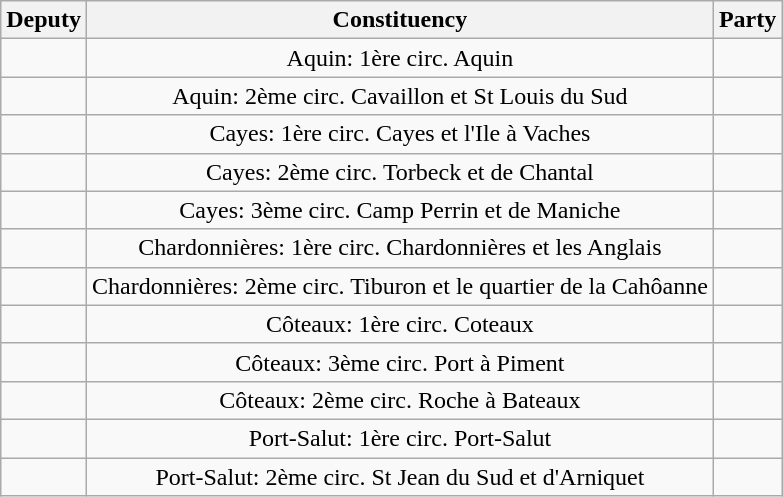<table class="wikitable" style="text-align:center;">
<tr>
<th>Deputy</th>
<th>Constituency</th>
<th>Party</th>
</tr>
<tr>
<td></td>
<td>Aquin: 1ère circ. Aquin</td>
<td></td>
</tr>
<tr>
<td></td>
<td>Aquin: 2ème circ. Cavaillon et St Louis du Sud</td>
<td></td>
</tr>
<tr>
<td></td>
<td>Cayes: 1ère circ. Cayes et l'Ile à Vaches</td>
<td></td>
</tr>
<tr>
<td></td>
<td>Cayes: 2ème circ. Torbeck et de Chantal</td>
<td></td>
</tr>
<tr>
<td></td>
<td>Cayes: 3ème circ. Camp Perrin et de Maniche</td>
<td></td>
</tr>
<tr>
<td></td>
<td>Chardonnières: 1ère circ. Chardonnières et les Anglais</td>
<td></td>
</tr>
<tr>
<td></td>
<td>Chardonnières: 2ème circ. Tiburon et le quartier de la Cahôanne</td>
<td></td>
</tr>
<tr>
<td></td>
<td>Côteaux: 1ère circ. Coteaux</td>
<td></td>
</tr>
<tr>
<td></td>
<td>Côteaux: 3ème circ. Port à Piment</td>
<td></td>
</tr>
<tr>
<td></td>
<td>Côteaux: 2ème circ. Roche à Bateaux</td>
<td></td>
</tr>
<tr>
<td></td>
<td>Port-Salut:  1ère circ. Port-Salut</td>
<td></td>
</tr>
<tr>
<td></td>
<td>Port-Salut: 2ème circ. St Jean du Sud et d'Arniquet</td>
<td></td>
</tr>
</table>
